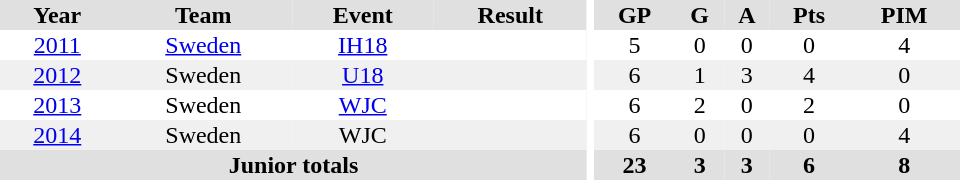<table border="0" cellpadding="1" cellspacing="0" ID="Table3" style="text-align:center; width:40em">
<tr ALIGN="center" bgcolor="#e0e0e0">
<th>Year</th>
<th>Team</th>
<th>Event</th>
<th>Result</th>
<th rowspan="99" bgcolor="#ffffff"></th>
<th>GP</th>
<th>G</th>
<th>A</th>
<th>Pts</th>
<th>PIM</th>
</tr>
<tr>
<td><a href='#'>2011</a></td>
<td><a href='#'>Sweden</a></td>
<td><a href='#'>IH18</a></td>
<td></td>
<td>5</td>
<td>0</td>
<td>0</td>
<td>0</td>
<td>4</td>
</tr>
<tr bgcolor="#f0f0f0">
<td><a href='#'>2012</a></td>
<td>Sweden</td>
<td><a href='#'>U18</a></td>
<td></td>
<td>6</td>
<td>1</td>
<td>3</td>
<td>4</td>
<td>0</td>
</tr>
<tr>
<td><a href='#'>2013</a></td>
<td>Sweden</td>
<td><a href='#'>WJC</a></td>
<td></td>
<td>6</td>
<td>2</td>
<td>0</td>
<td>2</td>
<td>0</td>
</tr>
<tr bgcolor="#f0f0f0">
<td><a href='#'>2014</a></td>
<td>Sweden</td>
<td>WJC</td>
<td></td>
<td>6</td>
<td>0</td>
<td>0</td>
<td>0</td>
<td>4</td>
</tr>
<tr bgcolor="#e0e0e0">
<th colspan="4">Junior totals</th>
<th>23</th>
<th>3</th>
<th>3</th>
<th>6</th>
<th>8</th>
</tr>
</table>
